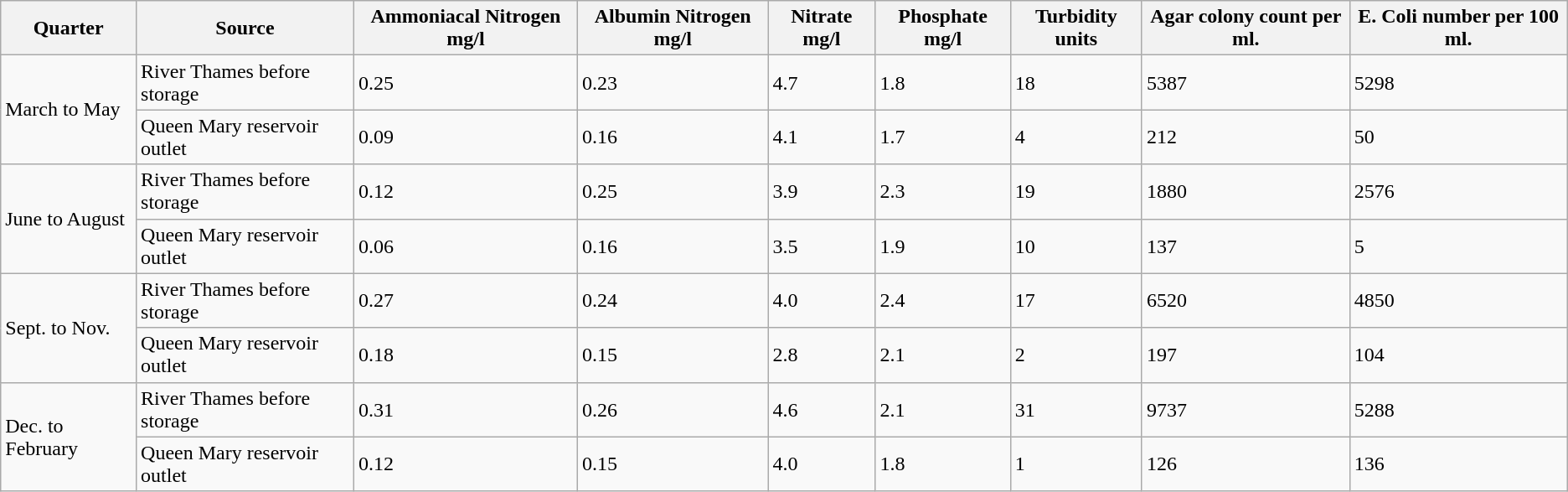<table class="wikitable">
<tr>
<th>Quarter</th>
<th>Source</th>
<th>Ammoniacal Nitrogen mg/l</th>
<th>Albumin Nitrogen mg/l</th>
<th>Nitrate mg/l</th>
<th>Phosphate mg/l</th>
<th>Turbidity units</th>
<th>Agar colony count  per ml.</th>
<th>E. Coli number per  100 ml.</th>
</tr>
<tr>
<td rowspan="2">March to May</td>
<td>River Thames  before storage</td>
<td>0.25</td>
<td>0.23</td>
<td>4.7</td>
<td>1.8</td>
<td>18</td>
<td>5387</td>
<td>5298</td>
</tr>
<tr>
<td>Queen Mary  reservoir outlet</td>
<td>0.09</td>
<td>0.16</td>
<td>4.1</td>
<td>1.7</td>
<td>4</td>
<td>212</td>
<td>50</td>
</tr>
<tr>
<td rowspan="2">June to  August</td>
<td>River Thames before  storage</td>
<td>0.12</td>
<td>0.25</td>
<td>3.9</td>
<td>2.3</td>
<td>19</td>
<td>1880</td>
<td>2576</td>
</tr>
<tr>
<td>Queen Mary  reservoir outlet</td>
<td>0.06</td>
<td>0.16</td>
<td>3.5</td>
<td>1.9</td>
<td>10</td>
<td>137</td>
<td>5</td>
</tr>
<tr>
<td rowspan="2">Sept. to Nov.</td>
<td>River Thames before  storage</td>
<td>0.27</td>
<td>0.24</td>
<td>4.0</td>
<td>2.4</td>
<td>17</td>
<td>6520</td>
<td>4850</td>
</tr>
<tr>
<td>Queen Mary reservoir  outlet</td>
<td>0.18</td>
<td>0.15</td>
<td>2.8</td>
<td>2.1</td>
<td>2</td>
<td>197</td>
<td>104</td>
</tr>
<tr>
<td rowspan="2">Dec. to February</td>
<td>River Thames before  storage</td>
<td>0.31</td>
<td>0.26</td>
<td>4.6</td>
<td>2.1</td>
<td>31</td>
<td>9737</td>
<td>5288</td>
</tr>
<tr>
<td>Queen Mary reservoir  outlet</td>
<td>0.12</td>
<td>0.15</td>
<td>4.0</td>
<td>1.8</td>
<td>1</td>
<td>126</td>
<td>136</td>
</tr>
</table>
